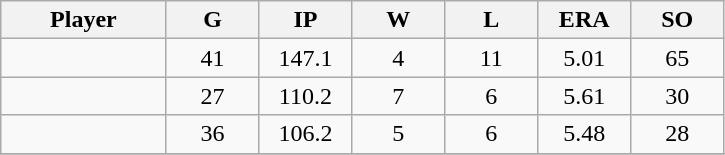<table class="wikitable sortable">
<tr>
<th bgcolor="#DDDDFF" width="16%">Player</th>
<th bgcolor="#DDDDFF" width="9%">G</th>
<th bgcolor="#DDDDFF" width="9%">IP</th>
<th bgcolor="#DDDDFF" width="9%">W</th>
<th bgcolor="#DDDDFF" width="9%">L</th>
<th bgcolor="#DDDDFF" width="9%">ERA</th>
<th bgcolor="#DDDDFF" width="9%">SO</th>
</tr>
<tr align="center">
<td></td>
<td>41</td>
<td>147.1</td>
<td>4</td>
<td>11</td>
<td>5.01</td>
<td>65</td>
</tr>
<tr align="center">
<td></td>
<td>27</td>
<td>110.2</td>
<td>7</td>
<td>6</td>
<td>5.61</td>
<td>30</td>
</tr>
<tr align="center">
<td></td>
<td>36</td>
<td>106.2</td>
<td>5</td>
<td>6</td>
<td>5.48</td>
<td>28</td>
</tr>
<tr align="center">
</tr>
</table>
